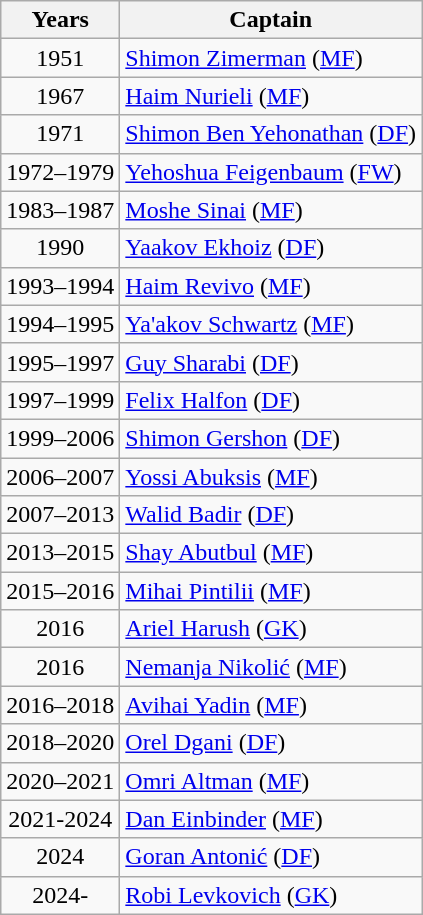<table class="wikitable">
<tr>
<th>Years</th>
<th>Captain</th>
</tr>
<tr>
<td align=center>1951</td>
<td> <a href='#'>Shimon Zimerman</a> (<a href='#'>MF</a>)</td>
</tr>
<tr>
<td align=center>1967</td>
<td> <a href='#'>Haim Nurieli</a> (<a href='#'>MF</a>)</td>
</tr>
<tr>
<td align=center>1971</td>
<td> <a href='#'>Shimon Ben Yehonathan</a> (<a href='#'>DF</a>)</td>
</tr>
<tr>
<td align=center>1972–1979</td>
<td> <a href='#'>Yehoshua Feigenbaum</a> (<a href='#'>FW</a>)</td>
</tr>
<tr>
<td align=center>1983–1987</td>
<td> <a href='#'>Moshe Sinai</a> (<a href='#'>MF</a>)</td>
</tr>
<tr>
<td align=center>1990</td>
<td> <a href='#'>Yaakov Ekhoiz</a> (<a href='#'>DF</a>)</td>
</tr>
<tr>
<td align=center>1993–1994</td>
<td> <a href='#'>Haim Revivo</a> (<a href='#'>MF</a>)</td>
</tr>
<tr>
<td align=center>1994–1995</td>
<td> <a href='#'>Ya'akov Schwartz</a> (<a href='#'>MF</a>)</td>
</tr>
<tr>
<td align=center>1995–1997</td>
<td> <a href='#'>Guy Sharabi</a> (<a href='#'>DF</a>)</td>
</tr>
<tr>
<td align=center>1997–1999</td>
<td> <a href='#'>Felix Halfon</a> (<a href='#'>DF</a>)</td>
</tr>
<tr>
<td align=center>1999–2006</td>
<td> <a href='#'>Shimon Gershon</a> (<a href='#'>DF</a>)</td>
</tr>
<tr>
<td align=center>2006–2007</td>
<td> <a href='#'>Yossi Abuksis</a> (<a href='#'>MF</a>)</td>
</tr>
<tr>
<td align=center>2007–2013</td>
<td> <a href='#'>Walid Badir</a> (<a href='#'>DF</a>)</td>
</tr>
<tr>
<td align=center>2013–2015</td>
<td> <a href='#'>Shay Abutbul</a> (<a href='#'>MF</a>)</td>
</tr>
<tr>
<td align=center>2015–2016</td>
<td> <a href='#'>Mihai Pintilii</a> (<a href='#'>MF</a>)</td>
</tr>
<tr>
<td align=center>2016</td>
<td> <a href='#'>Ariel Harush</a> (<a href='#'>GK</a>)</td>
</tr>
<tr>
<td align=center>2016</td>
<td> <a href='#'>Nemanja Nikolić</a> (<a href='#'>MF</a>)</td>
</tr>
<tr>
<td align=center>2016–2018</td>
<td> <a href='#'>Avihai Yadin</a> (<a href='#'>MF</a>)</td>
</tr>
<tr>
<td align=center>2018–2020</td>
<td> <a href='#'>Orel Dgani</a> (<a href='#'>DF</a>)</td>
</tr>
<tr>
<td align=center>2020–2021</td>
<td> <a href='#'>Omri Altman</a> (<a href='#'>MF</a>)</td>
</tr>
<tr>
<td align=center>2021-2024</td>
<td> <a href='#'>Dan Einbinder</a> (<a href='#'>MF</a>)</td>
</tr>
<tr>
<td align=center>2024</td>
<td> <a href='#'>Goran Antonić</a> (<a href='#'>DF</a>)</td>
</tr>
<tr>
<td align=center>2024-</td>
<td> <a href='#'>Robi Levkovich</a> (<a href='#'>GK</a>)</td>
</tr>
</table>
